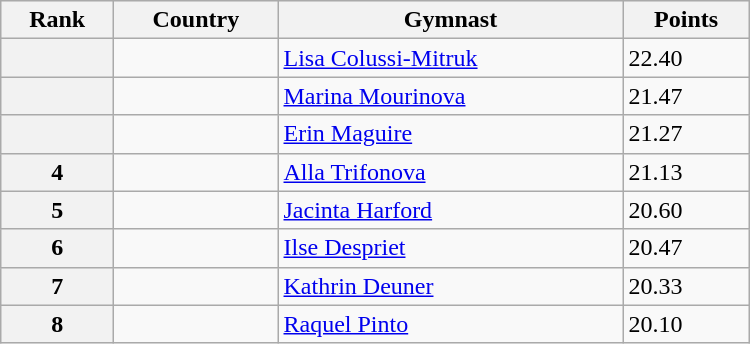<table class="wikitable" width=500>
<tr bgcolor="#efefef">
<th>Rank</th>
<th>Country</th>
<th>Gymnast</th>
<th>Points</th>
</tr>
<tr>
<th></th>
<td></td>
<td><a href='#'>Lisa Colussi-Mitruk</a></td>
<td>22.40</td>
</tr>
<tr>
<th></th>
<td></td>
<td><a href='#'>Marina Mourinova</a></td>
<td>21.47</td>
</tr>
<tr>
<th></th>
<td></td>
<td><a href='#'>Erin Maguire</a></td>
<td>21.27</td>
</tr>
<tr>
<th>4</th>
<td></td>
<td><a href='#'>Alla Trifonova</a></td>
<td>21.13</td>
</tr>
<tr>
<th>5</th>
<td></td>
<td><a href='#'>Jacinta Harford</a></td>
<td>20.60</td>
</tr>
<tr>
<th>6</th>
<td></td>
<td><a href='#'>Ilse Despriet</a></td>
<td>20.47</td>
</tr>
<tr>
<th>7</th>
<td></td>
<td><a href='#'>Kathrin Deuner</a></td>
<td>20.33</td>
</tr>
<tr>
<th>8</th>
<td></td>
<td><a href='#'>Raquel Pinto</a></td>
<td>20.10</td>
</tr>
</table>
